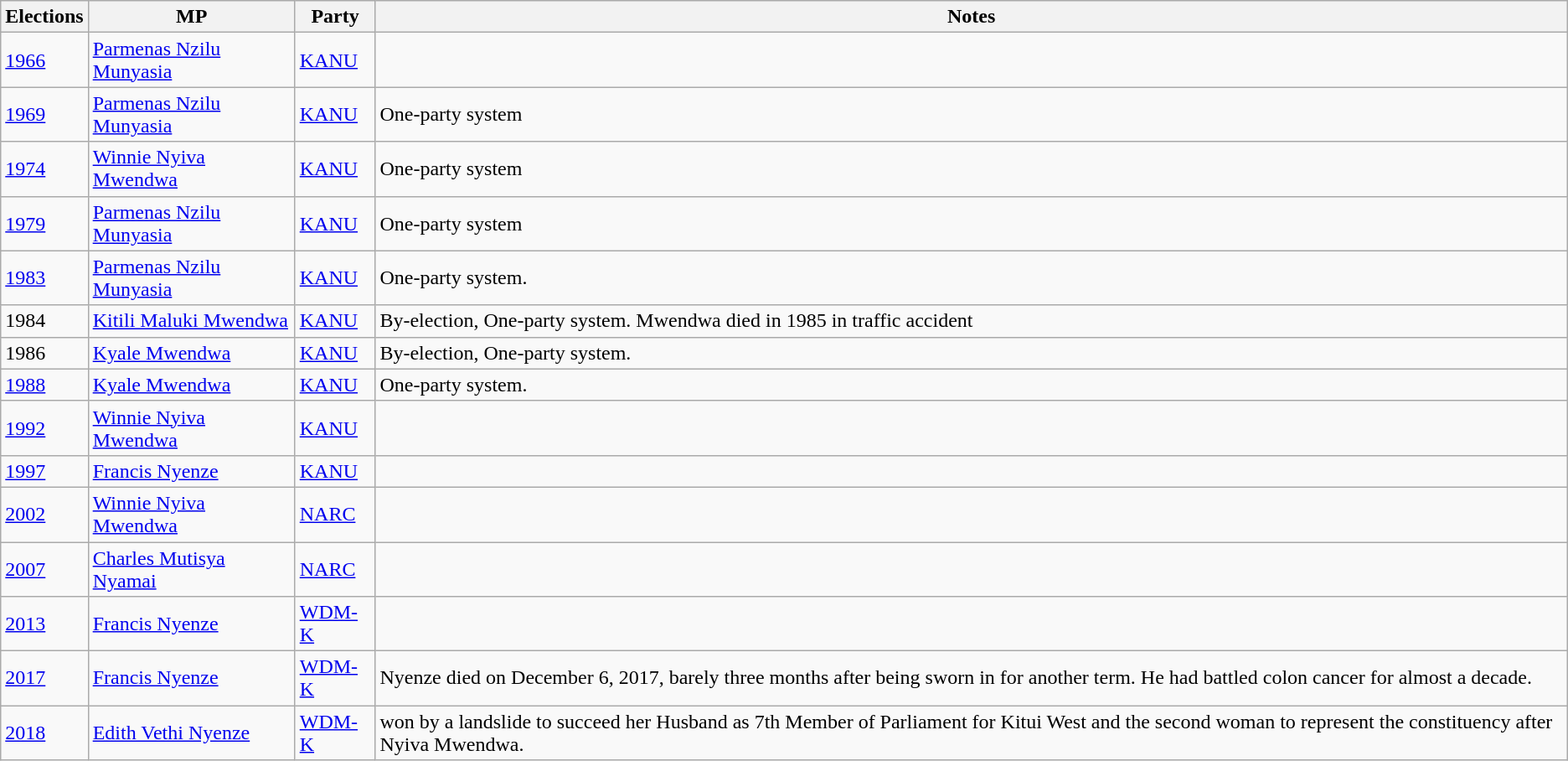<table class="wikitable">
<tr>
<th>Elections</th>
<th>MP </th>
<th>Party</th>
<th>Notes</th>
</tr>
<tr>
<td><a href='#'>1966</a></td>
<td><a href='#'>Parmenas Nzilu Munyasia</a></td>
<td><a href='#'>KANU</a></td>
<td></td>
</tr>
<tr>
<td><a href='#'>1969</a></td>
<td><a href='#'>Parmenas Nzilu Munyasia</a></td>
<td><a href='#'>KANU</a></td>
<td>One-party system</td>
</tr>
<tr>
<td><a href='#'>1974</a></td>
<td><a href='#'>Winnie Nyiva Mwendwa</a></td>
<td><a href='#'>KANU</a></td>
<td>One-party system</td>
</tr>
<tr>
<td><a href='#'>1979</a></td>
<td><a href='#'>Parmenas Nzilu Munyasia</a></td>
<td><a href='#'>KANU</a></td>
<td>One-party system</td>
</tr>
<tr>
<td><a href='#'>1983</a></td>
<td><a href='#'>Parmenas Nzilu Munyasia</a></td>
<td><a href='#'>KANU</a></td>
<td>One-party system.</td>
</tr>
<tr>
<td>1984</td>
<td><a href='#'>Kitili Maluki Mwendwa</a></td>
<td><a href='#'>KANU</a></td>
<td>By-election, One-party system. Mwendwa died in 1985 in traffic accident </td>
</tr>
<tr>
<td>1986</td>
<td><a href='#'>Kyale Mwendwa</a></td>
<td><a href='#'>KANU</a></td>
<td>By-election, One-party system.</td>
</tr>
<tr>
<td><a href='#'>1988</a></td>
<td><a href='#'>Kyale Mwendwa</a></td>
<td><a href='#'>KANU</a></td>
<td>One-party system.</td>
</tr>
<tr>
<td><a href='#'>1992</a></td>
<td><a href='#'>Winnie Nyiva Mwendwa</a></td>
<td><a href='#'>KANU</a></td>
<td></td>
</tr>
<tr>
<td><a href='#'>1997</a></td>
<td><a href='#'>Francis Nyenze</a></td>
<td><a href='#'>KANU</a></td>
<td></td>
</tr>
<tr>
<td><a href='#'>2002</a></td>
<td><a href='#'>Winnie Nyiva Mwendwa</a></td>
<td><a href='#'>NARC</a></td>
<td></td>
</tr>
<tr>
<td><a href='#'>2007</a></td>
<td><a href='#'>Charles Mutisya Nyamai</a></td>
<td><a href='#'>NARC</a></td>
<td></td>
</tr>
<tr>
<td><a href='#'>2013</a></td>
<td><a href='#'>Francis Nyenze</a></td>
<td><a href='#'>WDM-K</a></td>
<td></td>
</tr>
<tr>
<td><a href='#'>2017</a></td>
<td><a href='#'>Francis Nyenze</a></td>
<td><a href='#'>WDM-K</a></td>
<td>Nyenze died on December 6, 2017, barely three months after being sworn in for another term. He had battled colon cancer for almost a decade.</td>
</tr>
<tr>
<td><a href='#'>2018</a></td>
<td><a href='#'>Edith Vethi Nyenze</a></td>
<td><a href='#'>WDM-K</a></td>
<td>won by a landslide to succeed her Husband as 7th Member of Parliament for Kitui West and the second woman to represent the constituency after Nyiva Mwendwa.</td>
</tr>
</table>
